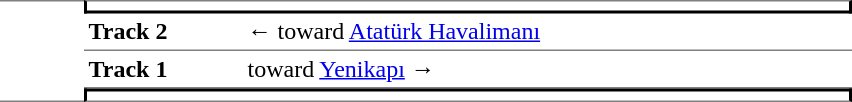<table cellspacing=0 cellpadding=3>
<tr>
<td style="border-top:solid 1px gray;border-bottom:solid 1px gray;vertical-align:top;" width=50 rowspan=4></td>
<td style="border-top:solid 1px gray;border-right:solid 2px black;border-left:solid 2px black;border-bottom:solid 2px black;text-align:center;" colspan=2></td>
</tr>
<tr>
<td style="border-bottom:solid 1px gray;" width=100><strong>Track 2</strong></td>
<td style="border-bottom:solid 1px gray;" width=400>←  toward <a href='#'>Atatürk Havalimanı</a></td>
</tr>
<tr>
<td style="border-bottom:solid 1px gray;"><strong>Track 1</strong></td>
<td style="border-bottom:solid 1px gray;"> toward <a href='#'>Yenikapı</a> →</td>
</tr>
<tr>
<td style="border-bottom:solid 1px gray;border-top:solid 2px black;border-right:solid 2px black;border-left:solid 2px black;text-align:center;" colspan=2></td>
</tr>
</table>
